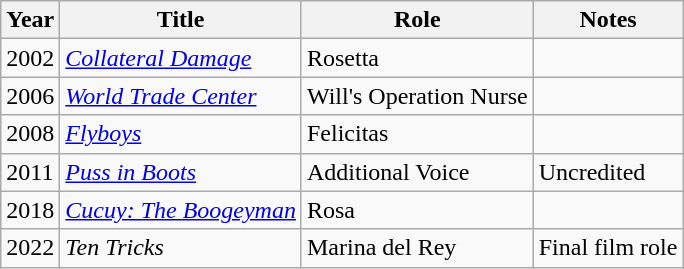<table class="wikitable sortable">
<tr>
<th>Year</th>
<th>Title</th>
<th>Role</th>
<th>Notes</th>
</tr>
<tr>
<td>2002</td>
<td><em><a href='#'>Collateral Damage</a></em></td>
<td>Rosetta</td>
<td></td>
</tr>
<tr>
<td>2006</td>
<td><em><a href='#'>World Trade Center</a></em></td>
<td>Will's Operation Nurse</td>
<td></td>
</tr>
<tr>
<td>2008</td>
<td><em><a href='#'>Flyboys</a></em></td>
<td>Felicitas</td>
<td></td>
</tr>
<tr>
<td>2011</td>
<td><em><a href='#'>Puss in Boots</a></em></td>
<td>Additional Voice</td>
<td>Uncredited</td>
</tr>
<tr>
<td>2018</td>
<td><em><a href='#'>Cucuy: The Boogeyman</a></em></td>
<td>Rosa</td>
<td></td>
</tr>
<tr>
<td>2022</td>
<td><em>Ten Tricks</em></td>
<td>Marina del Rey</td>
<td>Final film role</td>
</tr>
</table>
